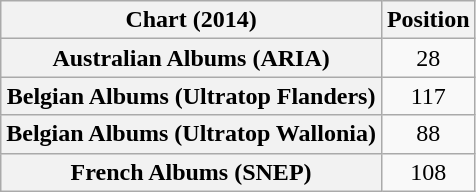<table class="wikitable sortable plainrowheaders" style="text-align:center">
<tr>
<th scope="col">Chart (2014)</th>
<th scope="col">Position</th>
</tr>
<tr>
<th scope="row">Australian Albums (ARIA)</th>
<td>28</td>
</tr>
<tr>
<th scope="row">Belgian Albums (Ultratop Flanders)</th>
<td>117</td>
</tr>
<tr>
<th scope="row">Belgian Albums (Ultratop Wallonia)</th>
<td>88</td>
</tr>
<tr>
<th scope="row">French Albums (SNEP)</th>
<td>108</td>
</tr>
</table>
